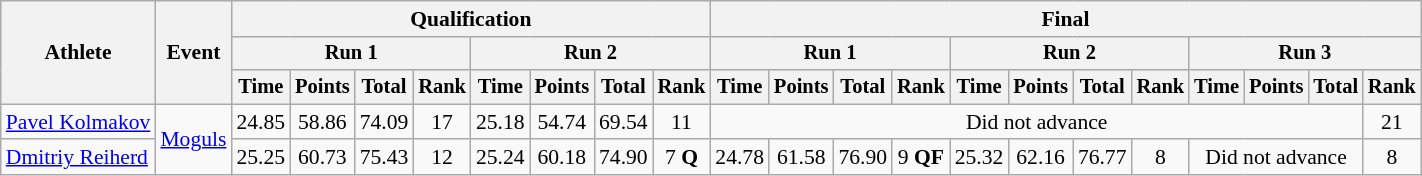<table class=wikitable style=font-size:90%;text-align:center>
<tr>
<th rowspan=3>Athlete</th>
<th rowspan=3>Event</th>
<th colspan=8>Qualification</th>
<th colspan=12>Final</th>
</tr>
<tr style=font-size:95%>
<th colspan=4>Run 1</th>
<th colspan=4>Run 2</th>
<th colspan=4>Run 1</th>
<th colspan=4>Run 2</th>
<th colspan=4>Run 3</th>
</tr>
<tr style=font-size:95%>
<th>Time</th>
<th>Points</th>
<th>Total</th>
<th>Rank</th>
<th>Time</th>
<th>Points</th>
<th>Total</th>
<th>Rank</th>
<th>Time</th>
<th>Points</th>
<th>Total</th>
<th>Rank</th>
<th>Time</th>
<th>Points</th>
<th>Total</th>
<th>Rank</th>
<th>Time</th>
<th>Points</th>
<th>Total</th>
<th>Rank</th>
</tr>
<tr>
<td align=left><a href='#'>Pavel Kolmakov</a></td>
<td align=left rowspan=2><a href='#'>Moguls</a></td>
<td>24.85</td>
<td>58.86</td>
<td>74.09</td>
<td>17</td>
<td>25.18</td>
<td>54.74</td>
<td>69.54</td>
<td>11</td>
<td colspan=11>Did not advance</td>
<td>21</td>
</tr>
<tr>
<td align=left><a href='#'>Dmitriy Reiherd</a></td>
<td>25.25</td>
<td>60.73</td>
<td>75.43</td>
<td>12</td>
<td>25.24</td>
<td>60.18</td>
<td>74.90</td>
<td>7 <strong>Q</strong></td>
<td>24.78</td>
<td>61.58</td>
<td>76.90</td>
<td>9 <strong>QF</strong></td>
<td>25.32</td>
<td>62.16</td>
<td>76.77</td>
<td>8</td>
<td colspan=3>Did not advance</td>
<td>8</td>
</tr>
</table>
